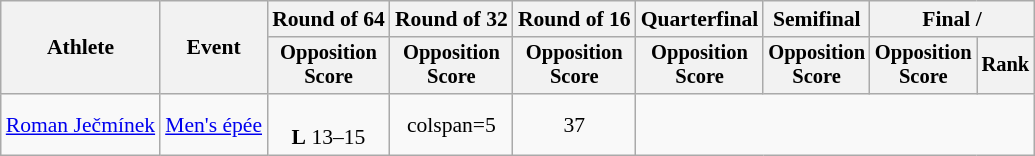<table class="wikitable" style="font-size:90%">
<tr>
<th rowspan="2">Athlete</th>
<th rowspan="2">Event</th>
<th>Round of 64</th>
<th>Round of 32</th>
<th>Round of 16</th>
<th>Quarterfinal</th>
<th>Semifinal</th>
<th colspan=2>Final / </th>
</tr>
<tr style="font-size:95%">
<th>Opposition <br> Score</th>
<th>Opposition <br> Score</th>
<th>Opposition <br> Score</th>
<th>Opposition <br> Score</th>
<th>Opposition <br> Score</th>
<th>Opposition <br> Score</th>
<th>Rank</th>
</tr>
<tr align=center>
<td align=left><a href='#'>Roman Ječmínek</a></td>
<td align=left><a href='#'>Men's épée</a></td>
<td><br><strong>L</strong> 13–15</td>
<td>colspan=5 </td>
<td>37</td>
</tr>
</table>
